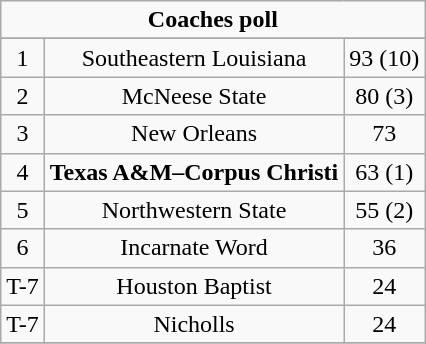<table class="wikitable">
<tr align="center">
<td align="center" Colspan="3"><strong>Coaches poll</strong></td>
</tr>
<tr align="center">
</tr>
<tr align="center">
<td>1</td>
<td>Southeastern Louisiana</td>
<td>93 (10)</td>
</tr>
<tr align="center">
<td>2</td>
<td>McNeese State</td>
<td>80 (3)</td>
</tr>
<tr align="center">
<td>3</td>
<td>New Orleans</td>
<td>73</td>
</tr>
<tr align="center">
<td>4</td>
<td><strong>Texas A&M–Corpus Christi</strong></td>
<td>63 (1)</td>
</tr>
<tr align="center">
<td>5</td>
<td>Northwestern State</td>
<td>55 (2)</td>
</tr>
<tr align="center">
<td>6</td>
<td>Incarnate Word</td>
<td>36</td>
</tr>
<tr align="center">
<td>T-7</td>
<td>Houston Baptist</td>
<td>24</td>
</tr>
<tr align="center">
<td>T-7</td>
<td>Nicholls</td>
<td>24</td>
</tr>
<tr align="center">
</tr>
</table>
